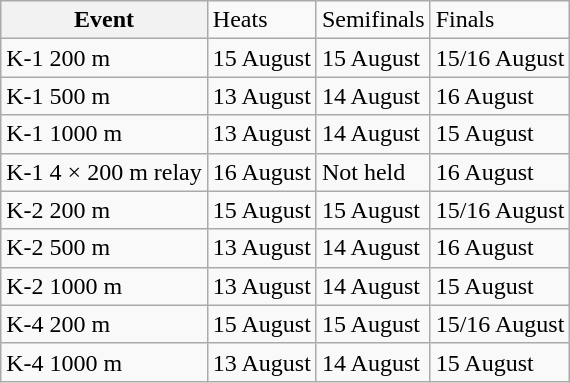<table class="wikitable">
<tr>
<th>Event</th>
<td>Heats</td>
<td>Semifinals</td>
<td>Finals</td>
</tr>
<tr>
<td>K-1 200 m</td>
<td>15 August</td>
<td>15 August</td>
<td>15/16 August</td>
</tr>
<tr>
<td>K-1 500 m</td>
<td>13 August</td>
<td>14 August</td>
<td>16 August</td>
</tr>
<tr>
<td>K-1 1000 m</td>
<td>13 August</td>
<td>14 August</td>
<td>15 August</td>
</tr>
<tr>
<td>K-1 4 × 200 m relay</td>
<td>16 August</td>
<td>Not held</td>
<td>16 August</td>
</tr>
<tr>
<td>K-2 200 m</td>
<td>15 August</td>
<td>15 August</td>
<td>15/16 August</td>
</tr>
<tr>
<td>K-2 500 m</td>
<td>13 August</td>
<td>14 August</td>
<td>16 August</td>
</tr>
<tr>
<td>K-2 1000 m</td>
<td>13 August</td>
<td>14 August</td>
<td>15 August</td>
</tr>
<tr>
<td>K-4 200 m</td>
<td>15 August</td>
<td>15 August</td>
<td>15/16 August</td>
</tr>
<tr>
<td>K-4 1000 m</td>
<td>13 August</td>
<td>14 August</td>
<td>15 August</td>
</tr>
</table>
